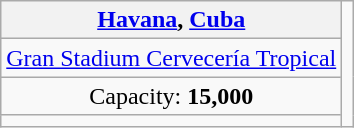<table class="wikitable" style="text-align:center">
<tr>
<th><a href='#'>Havana</a>, <a href='#'>Cuba</a></th>
<td rowspan=4></td>
</tr>
<tr>
<td><a href='#'>Gran Stadium Cervecería Tropical</a></td>
</tr>
<tr>
<td>Capacity: <strong>15,000</strong></td>
</tr>
<tr>
<td></td>
</tr>
</table>
